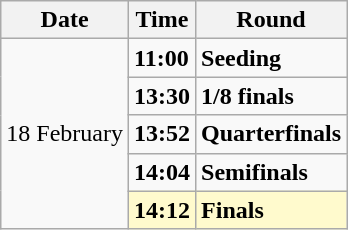<table class="wikitable">
<tr>
<th>Date</th>
<th>Time</th>
<th>Round</th>
</tr>
<tr>
<td rowspan=5>18 February</td>
<td><strong>11:00</strong></td>
<td><strong>Seeding</strong></td>
</tr>
<tr>
<td><strong>13:30</strong></td>
<td><strong>1/8 finals</strong></td>
</tr>
<tr>
<td><strong>13:52</strong></td>
<td><strong>Quarterfinals</strong></td>
</tr>
<tr>
<td><strong>14:04</strong></td>
<td><strong>Semifinals</strong></td>
</tr>
<tr style=background:lemonchiffon>
<td><strong>14:12</strong></td>
<td><strong>Finals</strong></td>
</tr>
</table>
